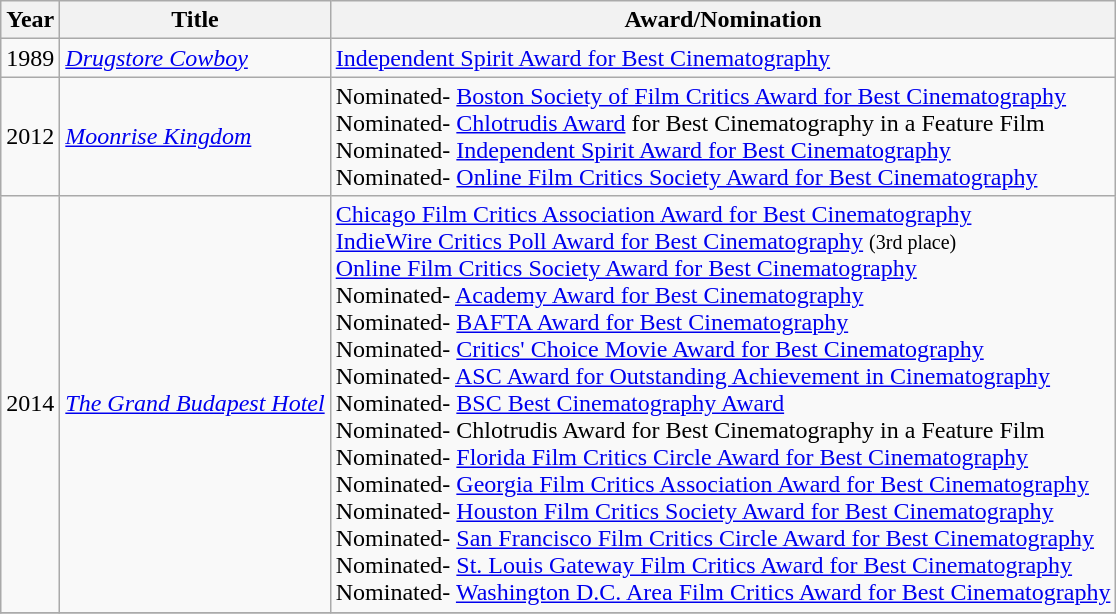<table class="wikitable">
<tr>
<th>Year</th>
<th>Title</th>
<th>Award/Nomination</th>
</tr>
<tr>
<td>1989</td>
<td><em><a href='#'>Drugstore Cowboy</a></em></td>
<td><a href='#'>Independent Spirit Award for Best Cinematography</a></td>
</tr>
<tr>
<td>2012</td>
<td><em><a href='#'>Moonrise Kingdom</a></em></td>
<td>Nominated- <a href='#'>Boston Society of Film Critics Award for Best Cinematography</a><br>Nominated- <a href='#'>Chlotrudis Award</a> for Best Cinematography in a Feature Film<br>Nominated- <a href='#'>Independent Spirit Award for Best Cinematography</a><br>Nominated- <a href='#'>Online Film Critics Society Award for Best Cinematography</a></td>
</tr>
<tr>
<td>2014</td>
<td><em><a href='#'>The Grand Budapest Hotel</a></em></td>
<td><a href='#'>Chicago Film Critics Association Award for Best Cinematography</a><br><a href='#'>IndieWire Critics Poll Award for Best Cinematography</a> <small>(3rd place)</small><br><a href='#'>Online Film Critics Society Award for Best Cinematography</a><br>Nominated- <a href='#'>Academy Award for Best Cinematography</a><br>Nominated- <a href='#'>BAFTA Award for Best Cinematography</a><br>Nominated- <a href='#'>Critics' Choice Movie Award for Best Cinematography</a><br>Nominated- <a href='#'>ASC Award for Outstanding Achievement in Cinematography</a><br>Nominated- <a href='#'>BSC Best Cinematography Award</a><br>Nominated- Chlotrudis Award for Best Cinematography in a Feature Film<br>Nominated- <a href='#'>Florida Film Critics Circle Award for Best Cinematography</a><br>Nominated- <a href='#'>Georgia Film Critics Association Award for Best Cinematography</a><br>Nominated- <a href='#'>Houston Film Critics Society Award for Best Cinematography</a><br>Nominated- <a href='#'>San Francisco Film Critics Circle Award for Best Cinematography</a><br>Nominated- <a href='#'>St. Louis Gateway Film Critics Award for Best Cinematography</a><br>Nominated- <a href='#'>Washington D.C. Area Film Critics Award for Best Cinematography</a></td>
</tr>
<tr>
</tr>
</table>
